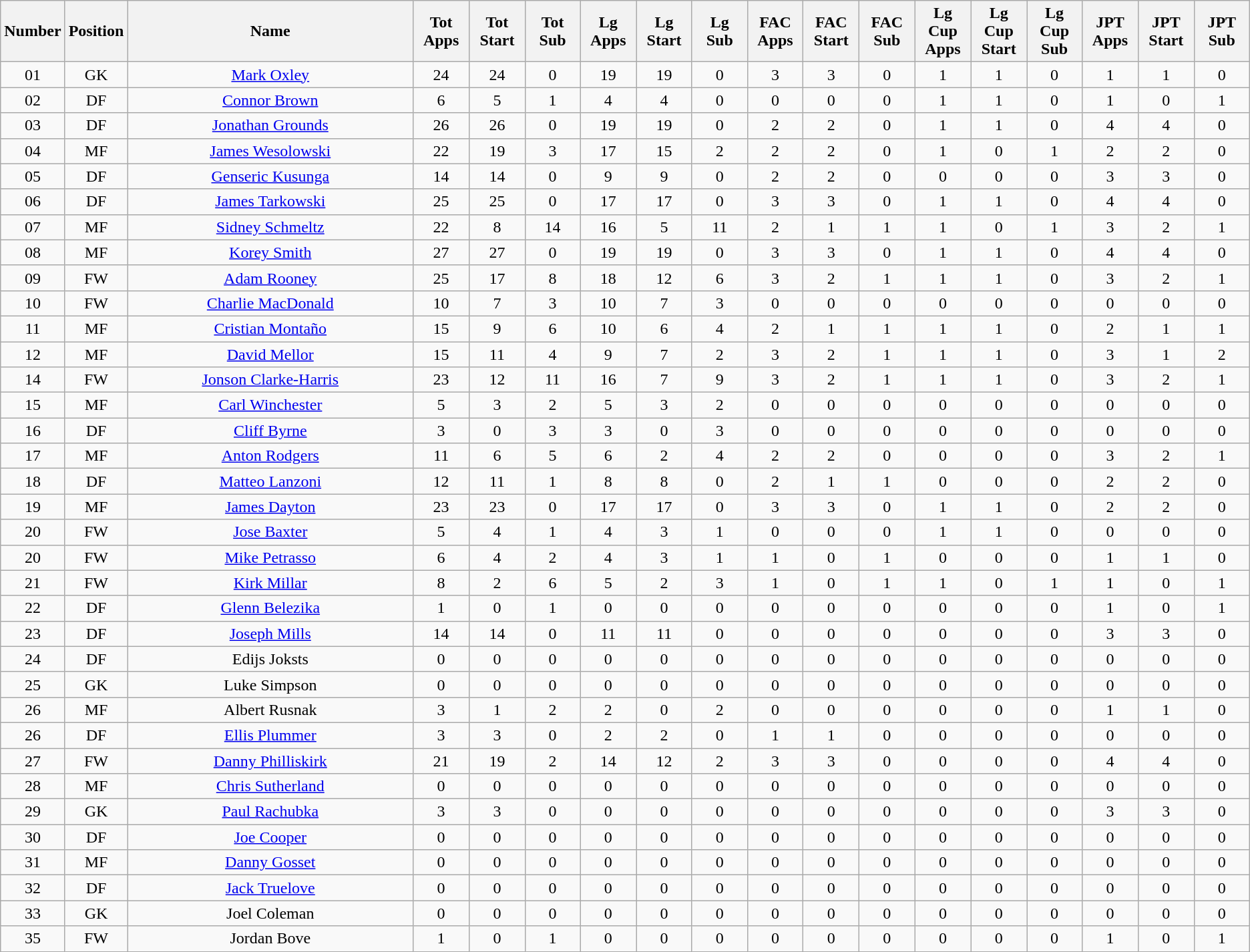<table class="wikitable sortable" style="text-align:center; height:100px; border: 1px solid darkgray">
<tr>
<th>Number</th>
<th>Position</th>
<th>Name</th>
<th>Tot<br>Apps</th>
<th>Tot<br>Start</th>
<th>Tot<br>Sub</th>
<th>Lg<br>Apps</th>
<th>Lg<br>Start</th>
<th>Lg<br>Sub</th>
<th>FAC<br>Apps</th>
<th>FAC<br>Start</th>
<th>FAC<br>Sub</th>
<th>Lg Cup<br>Apps</th>
<th>Lg Cup<br>Start</th>
<th>Lg Cup<br>Sub</th>
<th>JPT<br>Apps</th>
<th>JPT<br>Start</th>
<th>JPT<br>Sub</th>
</tr>
<tr>
<td width=50px>01</td>
<td width=50px>GK</td>
<td width=300px><a href='#'>Mark Oxley</a></td>
<td width="50px">24</td>
<td width="50px">24</td>
<td width=50px>0</td>
<td width="50px">19</td>
<td width="50px">19</td>
<td width=50px>0</td>
<td width=50px>3</td>
<td width=50px>3</td>
<td width=50px>0</td>
<td width=50px>1</td>
<td width=50px>1</td>
<td width=50px>0</td>
<td width=50px>1</td>
<td width=50px>1</td>
<td width=50px>0</td>
</tr>
<tr>
<td width=50px>02</td>
<td width=50px>DF</td>
<td width=300px><a href='#'>Connor Brown</a></td>
<td width="50px">6</td>
<td width="50px">5</td>
<td width=50px>1</td>
<td width="50px">4</td>
<td width="50px">4</td>
<td width=50px>0</td>
<td width=50px>0</td>
<td width=50px>0</td>
<td width=50px>0</td>
<td width=50px>1</td>
<td width=50px>1</td>
<td width=50px>0</td>
<td width=50px>1</td>
<td width=50px>0</td>
<td width=50px>1</td>
</tr>
<tr>
<td width=50px>03</td>
<td width=50px>DF</td>
<td width=300px><a href='#'>Jonathan Grounds</a></td>
<td width="50px">26</td>
<td width="50px">26</td>
<td width=50px>0</td>
<td width="50px">19</td>
<td width="50px">19</td>
<td width=50px>0</td>
<td width=50px>2</td>
<td width=50px>2</td>
<td width=50px>0</td>
<td width=50px>1</td>
<td width=50px>1</td>
<td width=50px>0</td>
<td width=50px>4</td>
<td width=50px>4</td>
<td width=50px>0</td>
</tr>
<tr>
<td width=50px>04</td>
<td width=50px>MF</td>
<td width=300px><a href='#'>James Wesolowski</a></td>
<td width=50px>22</td>
<td width=50px>19</td>
<td width=50px>3</td>
<td width=50px>17</td>
<td width=50px>15</td>
<td width=50px>2</td>
<td width=50px>2</td>
<td width=50px>2</td>
<td width=50px>0</td>
<td width=50px>1</td>
<td width=50px>0</td>
<td width=50px>1</td>
<td width=50px>2</td>
<td width=50px>2</td>
<td width=50px>0</td>
</tr>
<tr>
<td width=50px>05</td>
<td width=50px>DF</td>
<td width=300px><a href='#'>Genseric Kusunga</a></td>
<td width="50px">14</td>
<td width="50px">14</td>
<td width=50px>0</td>
<td width="50px">9</td>
<td width="50px">9</td>
<td width=50px>0</td>
<td width=50px>2</td>
<td width=50px>2</td>
<td width=50px>0</td>
<td width=50px>0</td>
<td width=50px>0</td>
<td width=50px>0</td>
<td width=50px>3</td>
<td width=50px>3</td>
<td width=50px>0</td>
</tr>
<tr>
<td width=50px>06</td>
<td width=50px>DF</td>
<td width=300px><a href='#'>James Tarkowski</a></td>
<td width="50px">25</td>
<td width="50px">25</td>
<td width=50px>0</td>
<td width="50px">17</td>
<td width="50px">17</td>
<td width=50px>0</td>
<td width=50px>3</td>
<td width=50px>3</td>
<td width=50px>0</td>
<td width=50px>1</td>
<td width=50px>1</td>
<td width=50px>0</td>
<td width=50px>4</td>
<td width=50px>4</td>
<td width=50px>0</td>
</tr>
<tr>
<td width=50px>07</td>
<td width=50px>MF</td>
<td width=300px><a href='#'>Sidney Schmeltz</a></td>
<td width="50px">22</td>
<td width=50px>8</td>
<td width="50px">14</td>
<td width="50px">16</td>
<td width=50px>5</td>
<td width="50px">11</td>
<td width=50px>2</td>
<td width=50px>1</td>
<td width=50px>1</td>
<td width=50px>1</td>
<td width=50px>0</td>
<td width=50px>1</td>
<td width=50px>3</td>
<td width=50px>2</td>
<td width=50px>1</td>
</tr>
<tr>
<td width=50px>08</td>
<td width=50px>MF</td>
<td width=300px><a href='#'>Korey Smith</a></td>
<td width="50px">27</td>
<td width="50px">27</td>
<td width=50px>0</td>
<td width="50px">19</td>
<td width="50px">19</td>
<td width=50px>0</td>
<td width=50px>3</td>
<td width=50px>3</td>
<td width=50px>0</td>
<td width=50px>1</td>
<td width=50px>1</td>
<td width=50px>0</td>
<td width=50px>4</td>
<td width=50px>4</td>
<td width=50px>0</td>
</tr>
<tr>
<td width=50px>09</td>
<td width=50px>FW</td>
<td width=300px><a href='#'>Adam Rooney</a></td>
<td width="50px">25</td>
<td width="50px">17</td>
<td width=50px>8</td>
<td width="50px">18</td>
<td width="50px">12</td>
<td width=50px>6</td>
<td width=50px>3</td>
<td width=50px>2</td>
<td width=50px>1</td>
<td width=50px>1</td>
<td width=50px>1</td>
<td width=50px>0</td>
<td width=50px>3</td>
<td width=50px>2</td>
<td width=50px>1</td>
</tr>
<tr>
<td width=50px>10</td>
<td width=50px>FW</td>
<td width=300px><a href='#'>Charlie MacDonald</a></td>
<td width="50px">10</td>
<td width="50px">7</td>
<td width=50px>3</td>
<td width="50px">10</td>
<td width="50px">7</td>
<td width=50px>3</td>
<td width=50px>0</td>
<td width=50px>0</td>
<td width=50px>0</td>
<td width=50px>0</td>
<td width=50px>0</td>
<td width=50px>0</td>
<td width=50px>0</td>
<td width=50px>0</td>
<td width=50px>0</td>
</tr>
<tr>
<td width=50px>11</td>
<td width=50px>MF</td>
<td width=300px><a href='#'>Cristian Montaño</a></td>
<td width="50px">15</td>
<td width="50px">9</td>
<td width=50px>6</td>
<td width="50px">10</td>
<td width="50px">6</td>
<td width=50px>4</td>
<td width=50px>2</td>
<td width=50px>1</td>
<td width=50px>1</td>
<td width=50px>1</td>
<td width=50px>1</td>
<td width=50px>0</td>
<td width=50px>2</td>
<td width=50px>1</td>
<td width=50px>1</td>
</tr>
<tr>
<td width=50px>12</td>
<td width=50px>MF</td>
<td width=300px><a href='#'>David Mellor</a></td>
<td width="50px">15</td>
<td width="50px">11</td>
<td width=50px>4</td>
<td width="50px">9</td>
<td width="50px">7</td>
<td width=50px>2</td>
<td width=50px>3</td>
<td width=50px>2</td>
<td width=50px>1</td>
<td width=50px>1</td>
<td width=50px>1</td>
<td width=50px>0</td>
<td width=50px>3</td>
<td width=50px>1</td>
<td width=50px>2</td>
</tr>
<tr>
<td width=50px>14</td>
<td width=50px>FW</td>
<td width=300px><a href='#'>Jonson Clarke-Harris</a></td>
<td width=50px>23</td>
<td width=50px>12</td>
<td width=50px>11</td>
<td width=50px>16</td>
<td width=50px>7</td>
<td width=50px>9</td>
<td width=50px>3</td>
<td width=50px>2</td>
<td width=50px>1</td>
<td width=50px>1</td>
<td width=50px>1</td>
<td width=50px>0</td>
<td width=50px>3</td>
<td width=50px>2</td>
<td width=50px>1</td>
</tr>
<tr>
<td width=50px>15</td>
<td width=50px>MF</td>
<td width=300px><a href='#'>Carl Winchester</a></td>
<td width=50px>5</td>
<td width=50px>3</td>
<td width=50px>2</td>
<td width=50px>5</td>
<td width=50px>3</td>
<td width=50px>2</td>
<td width=50px>0</td>
<td width=50px>0</td>
<td width=50px>0</td>
<td width=50px>0</td>
<td width=50px>0</td>
<td width=50px>0</td>
<td width=50px>0</td>
<td width=50px>0</td>
<td width=50px>0</td>
</tr>
<tr>
<td width=50px>16</td>
<td width=50px>DF</td>
<td width=300px><a href='#'>Cliff Byrne</a></td>
<td width="50px">3</td>
<td width=50px>0</td>
<td width="50px">3</td>
<td width="50px">3</td>
<td width=50px>0</td>
<td width="50px">3</td>
<td width=50px>0</td>
<td width=50px>0</td>
<td width=50px>0</td>
<td width=50px>0</td>
<td width=50px>0</td>
<td width=50px>0</td>
<td width=50px>0</td>
<td width=50px>0</td>
<td width=50px>0</td>
</tr>
<tr>
<td width=50px>17</td>
<td width=50px>MF</td>
<td width=300px><a href='#'>Anton Rodgers</a></td>
<td width="50px">11</td>
<td width=50px>6</td>
<td width="50px">5</td>
<td width="50px">6</td>
<td width=50px>2</td>
<td width="50px">4</td>
<td width=50px>2</td>
<td width=50px>2</td>
<td width=50px>0</td>
<td width=50px>0</td>
<td width=50px>0</td>
<td width=50px>0</td>
<td width=50px>3</td>
<td width=50px>2</td>
<td width=50px>1</td>
</tr>
<tr>
<td width=50px>18</td>
<td width=50px>DF</td>
<td width=300px><a href='#'>Matteo Lanzoni</a></td>
<td width=50px>12</td>
<td width=50px>11</td>
<td width=50px>1</td>
<td width=50px>8</td>
<td width=50px>8</td>
<td width=50px>0</td>
<td width=50px>2</td>
<td width=50px>1</td>
<td width=50px>1</td>
<td width=50px>0</td>
<td width=50px>0</td>
<td width=50px>0</td>
<td width=50px>2</td>
<td width=50px>2</td>
<td width=50px>0</td>
</tr>
<tr>
<td width=50px>19</td>
<td width=50px>MF</td>
<td width=300px><a href='#'>James Dayton</a></td>
<td width="50px">23</td>
<td width="50px">23</td>
<td width=50px>0</td>
<td width="50px">17</td>
<td width="50px">17</td>
<td width=50px>0</td>
<td width=50px>3</td>
<td width=50px>3</td>
<td width=50px>0</td>
<td width=50px>1</td>
<td width=50px>1</td>
<td width=50px>0</td>
<td width=50px>2</td>
<td width=50px>2</td>
<td width=50px>0</td>
</tr>
<tr>
<td width=50px>20</td>
<td width=50px>FW</td>
<td width=300px><a href='#'>Jose Baxter</a></td>
<td width="50px">5</td>
<td width="50px">4</td>
<td width=50px>1</td>
<td width="50px">4</td>
<td width="50px">3</td>
<td width=50px>1</td>
<td width=50px>0</td>
<td width=50px>0</td>
<td width=50px>0</td>
<td width=50px>1</td>
<td width=50px>1</td>
<td width=50px>0</td>
<td width=50px>0</td>
<td width=50px>0</td>
<td width=50px>0</td>
</tr>
<tr>
<td width=50px>20</td>
<td width=50px>FW</td>
<td width=300px><a href='#'>Mike Petrasso</a></td>
<td width="50px">6</td>
<td width="50px">4</td>
<td width=50px>2</td>
<td width="50px">4</td>
<td width="50px">3</td>
<td width=50px>1</td>
<td width=50px>1</td>
<td width=50px>0</td>
<td width=50px>1</td>
<td width=50px>0</td>
<td width=50px>0</td>
<td width=50px>0</td>
<td width=50px>1</td>
<td width=50px>1</td>
<td width=50px>0</td>
</tr>
<tr>
<td width=50px>21</td>
<td width=50px>FW</td>
<td width=300px><a href='#'>Kirk Millar</a></td>
<td width=50px>8</td>
<td width=50px>2</td>
<td width=50px>6</td>
<td width=50px>5</td>
<td width=50px>2</td>
<td width=50px>3</td>
<td width=50px>1</td>
<td width=50px>0</td>
<td width=50px>1</td>
<td width=50px>1</td>
<td width=50px>0</td>
<td width=50px>1</td>
<td width=50px>1</td>
<td width=50px>0</td>
<td width=50px>1</td>
</tr>
<tr>
<td width=50px>22</td>
<td width=50px>DF</td>
<td width=300px><a href='#'>Glenn Belezika</a></td>
<td width=50px>1</td>
<td width=50px>0</td>
<td width=50px>1</td>
<td width=50px>0</td>
<td width=50px>0</td>
<td width=50px>0</td>
<td width=50px>0</td>
<td width=50px>0</td>
<td width=50px>0</td>
<td width=50px>0</td>
<td width=50px>0</td>
<td width=50px>0</td>
<td width=50px>1</td>
<td width=50px>0</td>
<td width=50px>1</td>
</tr>
<tr>
<td width=50px>23</td>
<td width=50px>DF</td>
<td width=300px><a href='#'>Joseph Mills</a></td>
<td width=50px>14</td>
<td width=50px>14</td>
<td width=50px>0</td>
<td width=50px>11</td>
<td width=50px>11</td>
<td width=50px>0</td>
<td width=50px>0</td>
<td width=50px>0</td>
<td width=50px>0</td>
<td width=50px>0</td>
<td width=50px>0</td>
<td width=50px>0</td>
<td width=50px>3</td>
<td width=50px>3</td>
<td width=50px>0</td>
</tr>
<tr>
<td width=50px>24</td>
<td width=50px>DF</td>
<td width=300px>Edijs Joksts</td>
<td width=50px>0</td>
<td width=50px>0</td>
<td width=50px>0</td>
<td width=50px>0</td>
<td width=50px>0</td>
<td width=50px>0</td>
<td width=50px>0</td>
<td width=50px>0</td>
<td width=50px>0</td>
<td width=50px>0</td>
<td width=50px>0</td>
<td width=50px>0</td>
<td width=50px>0</td>
<td width=50px>0</td>
<td width=50px>0</td>
</tr>
<tr>
<td width=50px>25</td>
<td width=50px>GK</td>
<td width=300px>Luke Simpson</td>
<td width=50px>0</td>
<td width=50px>0</td>
<td width=50px>0</td>
<td width=50px>0</td>
<td width=50px>0</td>
<td width=50px>0</td>
<td width=50px>0</td>
<td width=50px>0</td>
<td width=50px>0</td>
<td width=50px>0</td>
<td width=50px>0</td>
<td width=50px>0</td>
<td width=50px>0</td>
<td width=50px>0</td>
<td width=50px>0</td>
</tr>
<tr>
<td width=50px>26</td>
<td width=50px>MF</td>
<td width=300px>Albert Rusnak</td>
<td width=50px>3</td>
<td width=50px>1</td>
<td width=50px>2</td>
<td width=50px>2</td>
<td width=50px>0</td>
<td width=50px>2</td>
<td width=50px>0</td>
<td width=50px>0</td>
<td width=50px>0</td>
<td width=50px>0</td>
<td width=50px>0</td>
<td width=50px>0</td>
<td width=50px>1</td>
<td width=50px>1</td>
<td width=50px>0</td>
</tr>
<tr>
<td width=50px>26</td>
<td width=50px>DF</td>
<td width=300px><a href='#'>Ellis Plummer</a></td>
<td width=50px>3</td>
<td width=50px>3</td>
<td width=50px>0</td>
<td width=50px>2</td>
<td width=50px>2</td>
<td width=50px>0</td>
<td width=50px>1</td>
<td width=50px>1</td>
<td width=50px>0</td>
<td width=50px>0</td>
<td width=50px>0</td>
<td width=50px>0</td>
<td width=50px>0</td>
<td width=50px>0</td>
<td width=50px>0</td>
</tr>
<tr>
<td width=50px>27</td>
<td width=50px>FW</td>
<td width=300px><a href='#'>Danny Philliskirk</a></td>
<td width=50px>21</td>
<td width=50px>19</td>
<td width=50px>2</td>
<td width=50px>14</td>
<td width=50px>12</td>
<td width=50px>2</td>
<td width=50px>3</td>
<td width=50px>3</td>
<td width=50px>0</td>
<td width=50px>0</td>
<td width=50px>0</td>
<td width=50px>0</td>
<td width=50px>4</td>
<td width=50px>4</td>
<td width=50px>0</td>
</tr>
<tr>
<td width=50px>28</td>
<td width=50px>MF</td>
<td width=300px><a href='#'>Chris Sutherland</a></td>
<td width=50px>0</td>
<td width=50px>0</td>
<td width=50px>0</td>
<td width=50px>0</td>
<td width=50px>0</td>
<td width=50px>0</td>
<td width=50px>0</td>
<td width=50px>0</td>
<td width=50px>0</td>
<td width=50px>0</td>
<td width=50px>0</td>
<td width=50px>0</td>
<td width=50px>0</td>
<td width=50px>0</td>
<td width=50px>0</td>
</tr>
<tr>
<td width=50px>29</td>
<td width=50px>GK</td>
<td width=300px><a href='#'>Paul Rachubka</a></td>
<td width=50px>3</td>
<td width=50px>3</td>
<td width=50px>0</td>
<td width=50px>0</td>
<td width=50px>0</td>
<td width=50px>0</td>
<td width=50px>0</td>
<td width=50px>0</td>
<td width=50px>0</td>
<td width=50px>0</td>
<td width=50px>0</td>
<td width=50px>0</td>
<td width=50px>3</td>
<td width=50px>3</td>
<td width=50px>0</td>
</tr>
<tr>
<td width=50px>30</td>
<td width=50px>DF</td>
<td width=300px><a href='#'>Joe Cooper</a></td>
<td width=50px>0</td>
<td width=50px>0</td>
<td width=50px>0</td>
<td width=50px>0</td>
<td width=50px>0</td>
<td width=50px>0</td>
<td width=50px>0</td>
<td width=50px>0</td>
<td width=50px>0</td>
<td width=50px>0</td>
<td width=50px>0</td>
<td width=50px>0</td>
<td width=50px>0</td>
<td width=50px>0</td>
<td width=50px>0</td>
</tr>
<tr>
<td width=50px>31</td>
<td width=50px>MF</td>
<td width=300px><a href='#'>Danny Gosset</a></td>
<td width=50px>0</td>
<td width=50px>0</td>
<td width=50px>0</td>
<td width=50px>0</td>
<td width=50px>0</td>
<td width=50px>0</td>
<td width=50px>0</td>
<td width=50px>0</td>
<td width=50px>0</td>
<td width=50px>0</td>
<td width=50px>0</td>
<td width=50px>0</td>
<td width=50px>0</td>
<td width=50px>0</td>
<td width=50px>0</td>
</tr>
<tr>
<td width=50px>32</td>
<td width=50px>DF</td>
<td width=300px><a href='#'>Jack Truelove</a></td>
<td width=50px>0</td>
<td width=50px>0</td>
<td width=50px>0</td>
<td width=50px>0</td>
<td width=50px>0</td>
<td width=50px>0</td>
<td width=50px>0</td>
<td width=50px>0</td>
<td width=50px>0</td>
<td width=50px>0</td>
<td width=50px>0</td>
<td width=50px>0</td>
<td width=50px>0</td>
<td width=50px>0</td>
<td width=50px>0</td>
</tr>
<tr>
<td width=50px>33</td>
<td width=50px>GK</td>
<td width=300px>Joel Coleman</td>
<td width=50px>0</td>
<td width=50px>0</td>
<td width=50px>0</td>
<td width=50px>0</td>
<td width=50px>0</td>
<td width=50px>0</td>
<td width=50px>0</td>
<td width=50px>0</td>
<td width=50px>0</td>
<td width=50px>0</td>
<td width=50px>0</td>
<td width=50px>0</td>
<td width=50px>0</td>
<td width=50px>0</td>
<td width=50px>0</td>
</tr>
<tr>
<td width=50px>35</td>
<td width=50px>FW</td>
<td width=300px>Jordan Bove</td>
<td width=50px>1</td>
<td width=50px>0</td>
<td width=50px>1</td>
<td width=50px>0</td>
<td width=50px>0</td>
<td width=50px>0</td>
<td width=50px>0</td>
<td width=50px>0</td>
<td width=50px>0</td>
<td width=50px>0</td>
<td width=50px>0</td>
<td width=50px>0</td>
<td width=50px>1</td>
<td width=50px>0</td>
<td width=50px>1</td>
</tr>
</table>
